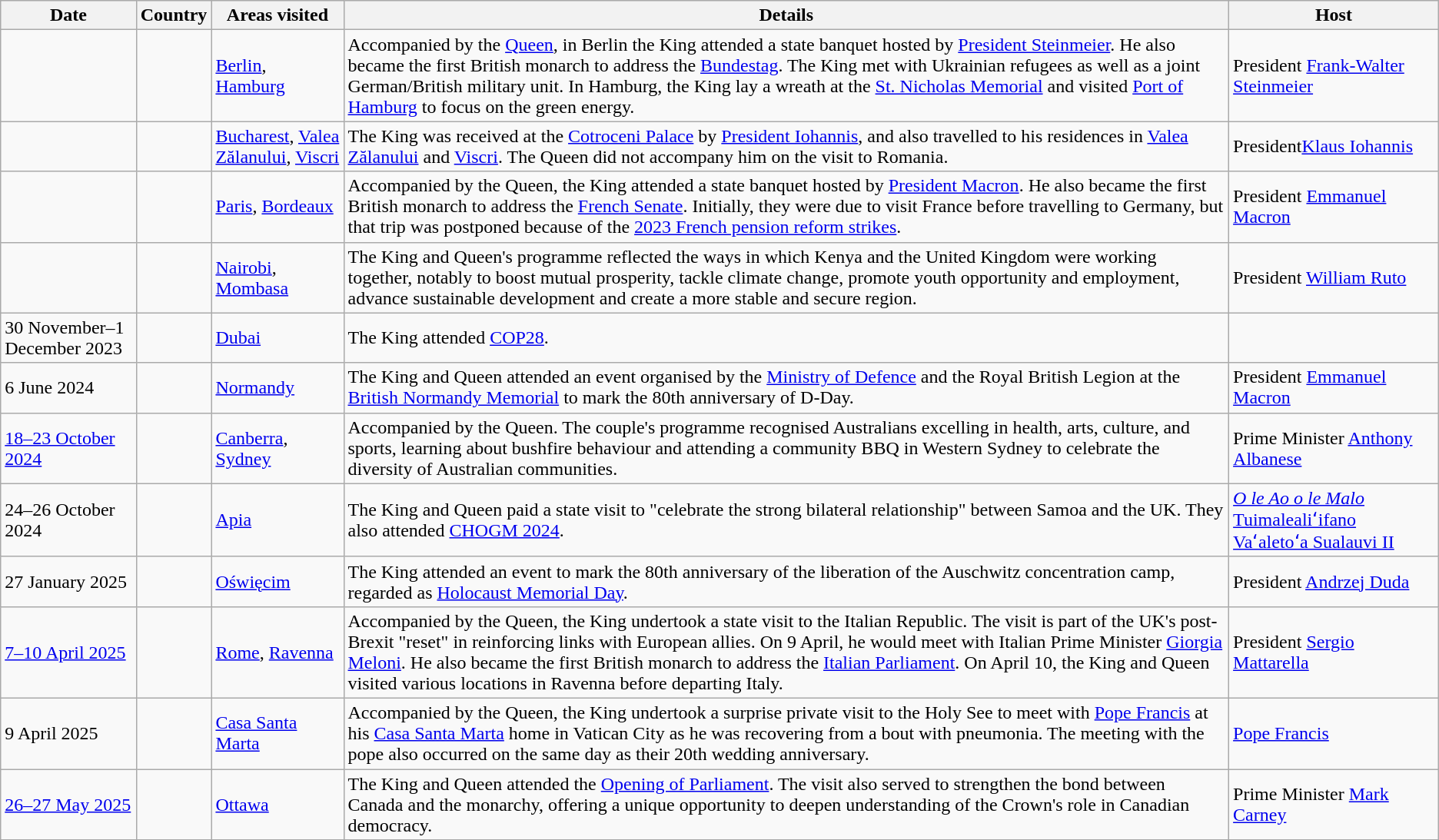<table class="wikitable">
<tr>
<th>Date</th>
<th>Country</th>
<th>Areas visited</th>
<th>Details</th>
<th>Host</th>
</tr>
<tr>
<td></td>
<td></td>
<td><a href='#'>Berlin</a>, <a href='#'>Hamburg</a></td>
<td>Accompanied by the <a href='#'>Queen</a>, in Berlin the King attended a state banquet hosted by <a href='#'>President Steinmeier</a>. He also became the first British monarch to address the <a href='#'>Bundestag</a>. The King met with Ukrainian refugees as well as a joint German/British military unit. In Hamburg, the King lay a wreath at the <a href='#'>St. Nicholas Memorial</a> and visited <a href='#'>Port of Hamburg</a> to focus on the green energy.</td>
<td>President <a href='#'>Frank-Walter Steinmeier</a></td>
</tr>
<tr>
<td></td>
<td></td>
<td><a href='#'>Bucharest</a>, <a href='#'>Valea Zălanului</a>, <a href='#'>Viscri</a></td>
<td>The King was received at the <a href='#'>Cotroceni Palace</a> by <a href='#'>President Iohannis</a>, and also travelled to his residences in <a href='#'>Valea Zălanului</a> and <a href='#'>Viscri</a>. The Queen did not accompany him on the visit to Romania.</td>
<td>President<a href='#'>Klaus Iohannis</a></td>
</tr>
<tr>
<td></td>
<td></td>
<td><a href='#'>Paris</a>, <a href='#'>Bordeaux</a></td>
<td>Accompanied by the Queen, the King attended a state banquet hosted by <a href='#'>President Macron</a>. He also became the first British monarch to address the <a href='#'>French Senate</a>. Initially, they were due to visit France before travelling to Germany, but that trip was postponed because of the <a href='#'>2023 French pension reform strikes</a>.</td>
<td>President <a href='#'>Emmanuel Macron</a></td>
</tr>
<tr>
<td></td>
<td></td>
<td><a href='#'>Nairobi</a>, <a href='#'>Mombasa</a></td>
<td>The King and Queen's programme reflected the ways in which Kenya and the United Kingdom were working together, notably to boost mutual prosperity, tackle climate change, promote youth opportunity and employment, advance sustainable development and create a more stable and secure region.</td>
<td>President <a href='#'>William Ruto</a></td>
</tr>
<tr>
<td>30 November–1 December 2023</td>
<td></td>
<td><a href='#'>Dubai</a></td>
<td>The King attended <a href='#'>COP28</a>.</td>
<td></td>
</tr>
<tr>
<td>6 June 2024</td>
<td></td>
<td><a href='#'>Normandy</a></td>
<td>The King and Queen attended an event organised by the <a href='#'>Ministry of Defence</a> and the Royal British Legion at the <a href='#'>British Normandy Memorial</a> to mark the 80th anniversary of D-Day.</td>
<td>President <a href='#'>Emmanuel Macron</a></td>
</tr>
<tr>
<td><a href='#'>18–23 October 2024</a></td>
<td></td>
<td><a href='#'>Canberra</a>, <a href='#'>Sydney</a></td>
<td>Accompanied by the Queen. The couple's programme recognised Australians excelling in health, arts, culture, and sports, learning about bushfire behaviour and attending a community BBQ in Western Sydney to celebrate the diversity of Australian communities.</td>
<td>Prime Minister <a href='#'>Anthony Albanese</a></td>
</tr>
<tr>
<td>24–26 October 2024</td>
<td></td>
<td><a href='#'>Apia</a></td>
<td>The King and Queen paid a state visit to "celebrate the strong bilateral relationship" between Samoa and the UK. They also attended <a href='#'>CHOGM 2024</a>.</td>
<td><a href='#'><em>O le Ao o le Malo</em> Tuimalealiʻifano Vaʻaletoʻa Sualauvi II</a></td>
</tr>
<tr>
<td>27 January 2025</td>
<td></td>
<td><a href='#'>Oświęcim</a></td>
<td>The King attended an event to mark the 80th anniversary of the liberation of the Auschwitz concentration camp, regarded as <a href='#'>Holocaust Memorial Day</a>.</td>
<td>President <a href='#'>Andrzej Duda</a></td>
</tr>
<tr>
<td><a href='#'>7–10 April 2025</a></td>
<td></td>
<td><a href='#'>Rome</a>, <a href='#'>Ravenna</a></td>
<td>Accompanied by the Queen, the King undertook a state visit to the Italian Republic. The visit is part of the UK's post-Brexit "reset" in reinforcing links with European allies. On 9 April, he would meet with Italian Prime Minister <a href='#'>Giorgia Meloni</a>. He also became the first British monarch to address the <a href='#'>Italian Parliament</a>. On April 10, the King and Queen visited various locations in Ravenna before departing Italy.</td>
<td>President <a href='#'>Sergio Mattarella</a></td>
</tr>
<tr>
<td>9 April 2025</td>
<td></td>
<td><a href='#'>Casa Santa Marta</a></td>
<td>Accompanied by the Queen, the King undertook a surprise private visit to the Holy See to meet with <a href='#'>Pope Francis</a> at his <a href='#'>Casa Santa Marta</a> home in Vatican City as he was recovering from a bout with pneumonia. The meeting with the pope also occurred on the same day as their 20th wedding anniversary.</td>
<td><a href='#'>Pope Francis</a></td>
</tr>
<tr>
<td><a href='#'>26–27 May 2025</a></td>
<td></td>
<td><a href='#'>Ottawa</a></td>
<td>The King and Queen attended the <a href='#'>Opening of Parliament</a>. The visit also served to strengthen the bond between Canada and the monarchy, offering a unique opportunity to deepen understanding of the Crown's role in Canadian democracy.</td>
<td>Prime Minister <a href='#'>Mark Carney</a></td>
</tr>
<tr>
</tr>
</table>
